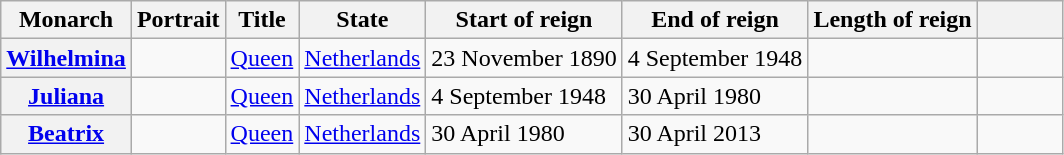<table class="wikitable sortable">
<tr>
<th>Monarch</th>
<th>Portrait</th>
<th>Title</th>
<th>State</th>
<th>Start of reign</th>
<th>End of reign</th>
<th>Length of reign</th>
<th class="unsortable" width="50px"></th>
</tr>
<tr>
<th><a href='#'>Wilhelmina</a></th>
<td></td>
<td><a href='#'>Queen</a></td>
<td><a href='#'>Netherlands</a></td>
<td>23 November 1890</td>
<td>4 September 1948</td>
<td></td>
<td></td>
</tr>
<tr>
<th><a href='#'>Juliana</a></th>
<td></td>
<td><a href='#'>Queen</a></td>
<td><a href='#'>Netherlands</a></td>
<td>4 September 1948</td>
<td>30 April 1980</td>
<td></td>
<td></td>
</tr>
<tr>
<th><a href='#'>Beatrix</a></th>
<td></td>
<td><a href='#'>Queen</a></td>
<td><a href='#'>Netherlands</a></td>
<td>30 April 1980</td>
<td>30 April 2013</td>
<td></td>
<td></td>
</tr>
</table>
